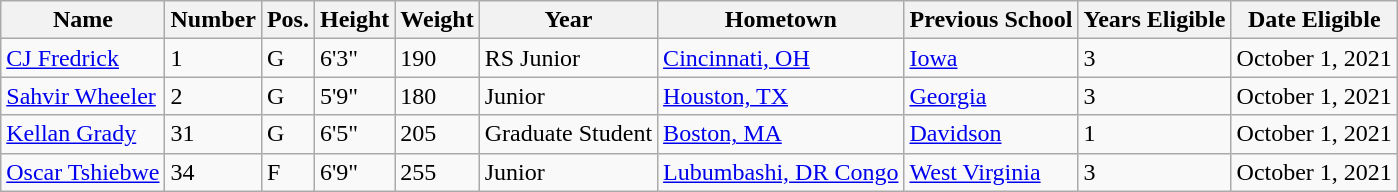<table class="wikitable sortable">
<tr>
<th>Name</th>
<th>Number</th>
<th>Pos.</th>
<th>Height</th>
<th>Weight</th>
<th>Year</th>
<th>Hometown</th>
<th class="unsortable">Previous School</th>
<th>Years Eligible</th>
<th>Date Eligible</th>
</tr>
<tr>
<td><a href='#'>CJ Fredrick</a></td>
<td>1</td>
<td>G</td>
<td>6'3"</td>
<td>190</td>
<td>RS Junior</td>
<td><a href='#'>Cincinnati, OH</a></td>
<td><a href='#'>Iowa</a></td>
<td>3</td>
<td>October 1, 2021</td>
</tr>
<tr>
<td><a href='#'>Sahvir Wheeler</a></td>
<td>2</td>
<td>G</td>
<td>5'9"</td>
<td>180</td>
<td>Junior</td>
<td><a href='#'>Houston, TX</a></td>
<td><a href='#'>Georgia</a></td>
<td>3</td>
<td>October 1, 2021</td>
</tr>
<tr>
<td><a href='#'>Kellan Grady</a></td>
<td>31</td>
<td>G</td>
<td>6'5"</td>
<td>205</td>
<td>Graduate Student</td>
<td><a href='#'>Boston, MA</a></td>
<td><a href='#'>Davidson</a></td>
<td>1</td>
<td>October 1, 2021</td>
</tr>
<tr>
<td><a href='#'>Oscar Tshiebwe</a></td>
<td>34</td>
<td>F</td>
<td>6'9"</td>
<td>255</td>
<td>Junior</td>
<td><a href='#'>Lubumbashi, DR Congo</a></td>
<td><a href='#'>West Virginia</a></td>
<td>3</td>
<td>October 1, 2021</td>
</tr>
</table>
